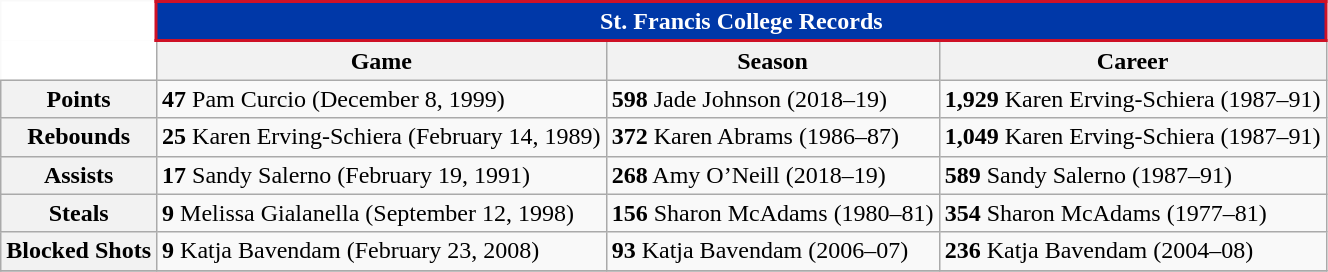<table class="wikitable">
<tr>
<th colspan=1 style="background:white; border-top-style:hidden; border-left-style:hidden;"></th>
<th colspan=3 style="background:#0038A8; border: 2px solid #CE1126;;color:#FFFFFF;"><strong>St. Francis College Records</strong></th>
</tr>
<tr>
<th colspan=1 style="background:white; border-top-style:hidden; border-left-style:hidden;"></th>
<th scope="col">Game</th>
<th scope="col">Season</th>
<th scope="col">Career</th>
</tr>
<tr>
<th scope="row">Points</th>
<td><strong>47</strong> Pam Curcio (December 8, 1999)</td>
<td><strong>598</strong> Jade Johnson (2018–19)</td>
<td><strong>1,929</strong> Karen Erving-Schiera (1987–91)</td>
</tr>
<tr>
<th scope="row">Rebounds</th>
<td><strong>25</strong> Karen Erving-Schiera (February 14, 1989)</td>
<td><strong>372</strong> Karen Abrams (1986–87)</td>
<td><strong>1,049</strong> Karen Erving-Schiera (1987–91)</td>
</tr>
<tr>
<th scope="row">Assists</th>
<td><strong>17</strong> Sandy Salerno (February 19, 1991)</td>
<td><strong>268</strong> Amy O’Neill (2018–19)</td>
<td><strong>589</strong> Sandy Salerno (1987–91)</td>
</tr>
<tr>
<th scope="row">Steals</th>
<td><strong>9</strong> Melissa Gialanella (September 12, 1998)</td>
<td><strong>156</strong> Sharon McAdams (1980–81)</td>
<td><strong>354</strong> Sharon McAdams (1977–81)</td>
</tr>
<tr>
<th scope="row">Blocked Shots</th>
<td><strong>9</strong> Katja Bavendam (February 23, 2008)</td>
<td><strong>93</strong> Katja Bavendam (2006–07)</td>
<td><strong>236</strong> Katja Bavendam (2004–08)</td>
</tr>
<tr>
</tr>
</table>
